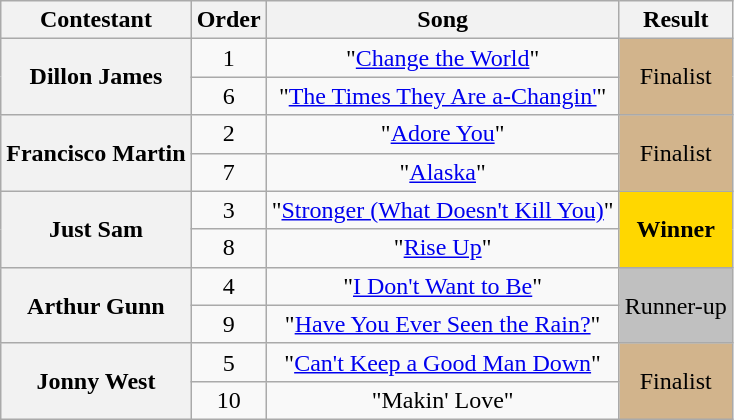<table class="wikitable unsortable" style="text-align:center;">
<tr>
<th scope="col">Contestant</th>
<th scope="col">Order</th>
<th scope="col">Song</th>
<th scope="col">Result</th>
</tr>
<tr>
<th scope="row" rowspan="2">Dillon James</th>
<td>1</td>
<td>"<a href='#'>Change the World</a>"</td>
<td rowspan="2" bgcolor="tan">Finalist</td>
</tr>
<tr>
<td>6</td>
<td>"<a href='#'>The Times They Are a-Changin'</a>"</td>
</tr>
<tr>
<th scope="row" rowspan="2">Francisco Martin</th>
<td>2</td>
<td>"<a href='#'>Adore You</a>"</td>
<td rowspan="2" bgcolor="tan">Finalist</td>
</tr>
<tr>
<td>7</td>
<td>"<a href='#'>Alaska</a>"</td>
</tr>
<tr>
<th scope="row" rowspan="2">Just Sam</th>
<td>3</td>
<td>"<a href='#'>Stronger (What Doesn't Kill You)</a>"</td>
<td rowspan="2" bgcolor="gold"><strong>Winner</strong></td>
</tr>
<tr>
<td>8</td>
<td>"<a href='#'>Rise Up</a>"</td>
</tr>
<tr>
<th scope="row" rowspan="2">Arthur Gunn</th>
<td>4</td>
<td>"<a href='#'>I Don't Want to Be</a>"</td>
<td rowspan="2" bgcolor="silver">Runner-up</td>
</tr>
<tr>
<td>9</td>
<td>"<a href='#'>Have You Ever Seen the Rain?</a>"</td>
</tr>
<tr>
<th scope="row" rowspan="2">Jonny West</th>
<td>5</td>
<td>"<a href='#'>Can't Keep a Good Man Down</a>"</td>
<td rowspan="2" bgcolor="tan">Finalist</td>
</tr>
<tr>
<td>10</td>
<td>"Makin' Love"</td>
</tr>
</table>
